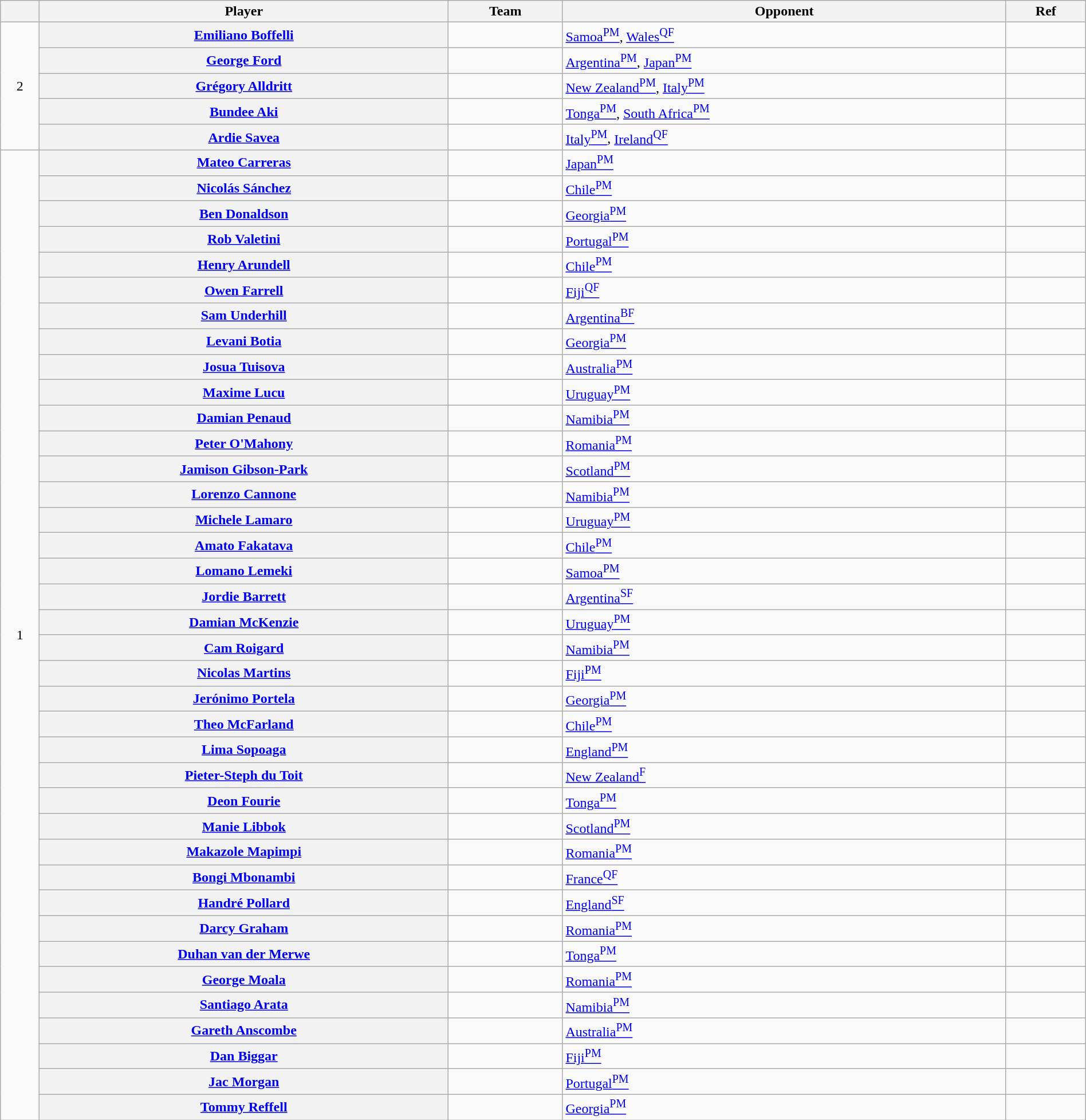<table class="wikitable sortable" style="text-align:center;width:100%">
<tr>
<th></th>
<th>Player</th>
<th>Team</th>
<th class="unsortable">Opponent</th>
<th>Ref</th>
</tr>
<tr>
<td rowspan=5>2</td>
<th><a href='#'>Emiliano Boffelli</a></th>
<td align=left></td>
<td align=left><a href='#'>Samoa<sup>PM</sup></a>, <a href='#'>Wales<sup>QF</sup></a></td>
<td></td>
</tr>
<tr>
<th><a href='#'>George Ford</a></th>
<td align=left></td>
<td align=left><a href='#'>Argentina<sup>PM</sup></a>, <a href='#'>Japan<sup>PM</sup></a></td>
<td></td>
</tr>
<tr>
<th><a href='#'>Grégory Alldritt</a></th>
<td align=left></td>
<td align=left><a href='#'>New Zealand<sup>PM</sup></a>, <a href='#'>Italy<sup>PM</sup></a></td>
<td></td>
</tr>
<tr>
<th><a href='#'>Bundee Aki</a></th>
<td align=left></td>
<td align=left><a href='#'>Tonga<sup>PM</sup></a>, <a href='#'>South Africa<sup>PM</sup></a></td>
<td></td>
</tr>
<tr>
<th><a href='#'>Ardie Savea</a></th>
<td align=left></td>
<td align=left><a href='#'>Italy<sup>PM</sup></a>, <a href='#'>Ireland<sup>QF</sup></a></td>
<td></td>
</tr>
<tr>
<td rowspan=38>1</td>
<th><a href='#'>Mateo Carreras</a></th>
<td align=left></td>
<td align=left><a href='#'>Japan<sup>PM</sup></a></td>
<td></td>
</tr>
<tr>
<th><a href='#'>Nicolás Sánchez</a></th>
<td align=left></td>
<td align=left><a href='#'>Chile<sup>PM</sup></a></td>
<td></td>
</tr>
<tr>
<th><a href='#'>Ben Donaldson</a></th>
<td align=left></td>
<td align=left><a href='#'>Georgia<sup>PM</sup></a></td>
<td></td>
</tr>
<tr>
<th><a href='#'>Rob Valetini</a></th>
<td align=left></td>
<td align=left><a href='#'>Portugal<sup>PM</sup></a></td>
<td></td>
</tr>
<tr>
<th><a href='#'>Henry Arundell</a></th>
<td align=left></td>
<td align=left><a href='#'>Chile<sup>PM</sup></a></td>
<td></td>
</tr>
<tr>
<th><a href='#'>Owen Farrell</a></th>
<td align=left></td>
<td align=left><a href='#'>Fiji<sup>QF</sup></a></td>
<td></td>
</tr>
<tr>
<th><a href='#'>Sam Underhill</a></th>
<td align=left></td>
<td align=left><a href='#'>Argentina<sup>BF</sup></a></td>
<td></td>
</tr>
<tr>
<th><a href='#'>Levani Botia</a></th>
<td align=left></td>
<td align=left><a href='#'>Georgia<sup>PM</sup></a></td>
<td></td>
</tr>
<tr>
<th><a href='#'>Josua Tuisova</a></th>
<td align=left></td>
<td align=left><a href='#'>Australia<sup>PM</sup></a></td>
<td></td>
</tr>
<tr>
<th><a href='#'>Maxime Lucu</a></th>
<td align=left></td>
<td align=left><a href='#'>Uruguay<sup>PM</sup></a></td>
<td></td>
</tr>
<tr>
<th><a href='#'>Damian Penaud</a></th>
<td align=left></td>
<td align=left><a href='#'>Namibia<sup>PM</sup></a></td>
<td></td>
</tr>
<tr>
<th><a href='#'>Peter O'Mahony</a></th>
<td align=left></td>
<td align=left><a href='#'>Romania<sup>PM</sup></a></td>
<td></td>
</tr>
<tr>
<th><a href='#'>Jamison Gibson-Park</a></th>
<td align=left></td>
<td align=left><a href='#'>Scotland<sup>PM</sup></a></td>
<td></td>
</tr>
<tr>
<th><a href='#'>Lorenzo Cannone</a></th>
<td align=left></td>
<td align=left><a href='#'>Namibia<sup>PM</sup></a></td>
<td></td>
</tr>
<tr>
<th><a href='#'>Michele Lamaro</a></th>
<td align=left></td>
<td align=left><a href='#'>Uruguay<sup>PM</sup></a></td>
<td></td>
</tr>
<tr>
<th><a href='#'>Amato Fakatava</a></th>
<td align=left></td>
<td align=left><a href='#'>Chile<sup>PM</sup></a></td>
<td></td>
</tr>
<tr>
<th><a href='#'>Lomano Lemeki</a></th>
<td align=left></td>
<td align=left><a href='#'>Samoa<sup>PM</sup></a></td>
<td></td>
</tr>
<tr>
<th><a href='#'>Jordie Barrett</a></th>
<td align=left></td>
<td align=left><a href='#'>Argentina<sup>SF</sup></a></td>
<td></td>
</tr>
<tr>
<th><a href='#'>Damian McKenzie</a></th>
<td align=left></td>
<td align=left><a href='#'>Uruguay<sup>PM</sup></a></td>
<td></td>
</tr>
<tr>
<th><a href='#'>Cam Roigard</a></th>
<td align=left></td>
<td align=left><a href='#'>Namibia<sup>PM</sup></a></td>
<td></td>
</tr>
<tr>
<th><a href='#'>Nicolas Martins</a></th>
<td align=left></td>
<td align=left><a href='#'>Fiji<sup>PM</sup></a></td>
<td></td>
</tr>
<tr>
<th><a href='#'>Jerónimo Portela</a></th>
<td align=left></td>
<td align=left><a href='#'>Georgia<sup>PM</sup></a></td>
<td></td>
</tr>
<tr>
<th><a href='#'>Theo McFarland</a></th>
<td align=left></td>
<td align=left><a href='#'>Chile<sup>PM</sup></a></td>
<td></td>
</tr>
<tr>
<th><a href='#'>Lima Sopoaga</a></th>
<td align=left></td>
<td align=left><a href='#'>England<sup>PM</sup></a></td>
<td></td>
</tr>
<tr>
<th><a href='#'>Pieter-Steph du Toit</a></th>
<td align=left></td>
<td align=left><a href='#'>New Zealand<sup>F</sup></a></td>
<td></td>
</tr>
<tr>
<th><a href='#'>Deon Fourie</a></th>
<td align=left></td>
<td align=left><a href='#'>Tonga<sup>PM</sup></a></td>
<td></td>
</tr>
<tr>
<th><a href='#'>Manie Libbok</a></th>
<td align=left></td>
<td align=left><a href='#'>Scotland<sup>PM</sup></a></td>
<td></td>
</tr>
<tr>
<th><a href='#'>Makazole Mapimpi</a></th>
<td align=left></td>
<td align=left><a href='#'>Romania<sup>PM</sup></a></td>
<td></td>
</tr>
<tr>
<th><a href='#'>Bongi Mbonambi</a></th>
<td align=left></td>
<td align=left><a href='#'>France<sup>QF</sup></a></td>
<td></td>
</tr>
<tr>
<th><a href='#'>Handré Pollard</a></th>
<td align=left></td>
<td align=left><a href='#'>England<sup>SF</sup></a></td>
<td></td>
</tr>
<tr>
<th><a href='#'>Darcy Graham</a></th>
<td align=left></td>
<td align=left><a href='#'>Romania<sup>PM</sup></a></td>
<td></td>
</tr>
<tr>
<th><a href='#'>Duhan van der Merwe</a></th>
<td align=left></td>
<td align=left><a href='#'>Tonga<sup>PM</sup></a></td>
<td></td>
</tr>
<tr>
<th><a href='#'>George Moala</a></th>
<td align=left></td>
<td align=left><a href='#'>Romania<sup>PM</sup></a></td>
<td></td>
</tr>
<tr>
<th><a href='#'>Santiago Arata</a></th>
<td align=left></td>
<td align=left><a href='#'>Namibia<sup>PM</sup></a></td>
<td></td>
</tr>
<tr>
<th><a href='#'>Gareth Anscombe</a></th>
<td align=left></td>
<td align=left><a href='#'>Australia<sup>PM</sup></a></td>
<td></td>
</tr>
<tr>
<th><a href='#'>Dan Biggar</a></th>
<td align=left></td>
<td align=left><a href='#'>Fiji<sup>PM</sup></a></td>
<td></td>
</tr>
<tr>
<th><a href='#'>Jac Morgan</a></th>
<td align=left></td>
<td align=left><a href='#'>Portugal<sup>PM</sup></a></td>
<td></td>
</tr>
<tr>
<th><a href='#'>Tommy Reffell</a></th>
<td align=left></td>
<td align=left><a href='#'>Georgia<sup>PM</sup></a></td>
<td></td>
</tr>
</table>
